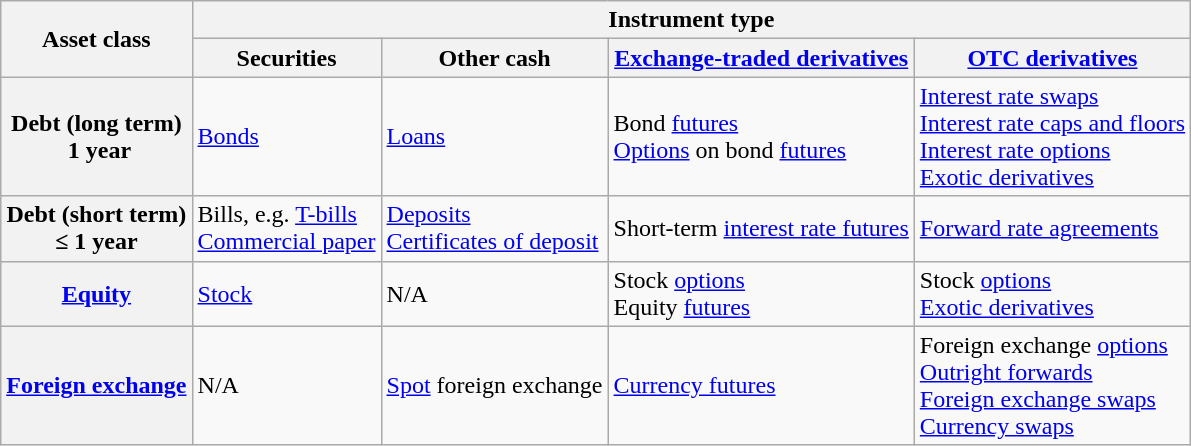<table class="wikitable">
<tr>
<th rowspan="2">Asset class</th>
<th colspan="4">Instrument type</th>
</tr>
<tr>
<th>Securities</th>
<th>Other cash</th>
<th><a href='#'>Exchange-traded derivatives</a></th>
<th><a href='#'>OTC derivatives</a></th>
</tr>
<tr>
<th>Debt (long term)<br> 1 year</th>
<td><a href='#'>Bonds</a></td>
<td><a href='#'>Loans</a></td>
<td>Bond <a href='#'>futures</a> <br><a href='#'>Options</a> on bond <a href='#'>futures</a></td>
<td><a href='#'>Interest rate swaps</a><br><a href='#'>Interest rate caps and floors</a><br><a href='#'>Interest rate options</a><br><a href='#'>Exotic derivatives</a></td>
</tr>
<tr>
<th>Debt (short term)<br> ≤ 1 year</th>
<td>Bills, e.g. <a href='#'>T-bills</a><br><a href='#'>Commercial paper</a></td>
<td><a href='#'>Deposits</a><br><a href='#'>Certificates of deposit</a></td>
<td>Short-term <a href='#'>interest rate futures</a></td>
<td><a href='#'>Forward rate agreements</a></td>
</tr>
<tr>
<th><a href='#'>Equity</a></th>
<td><a href='#'>Stock</a></td>
<td>N/A</td>
<td>Stock <a href='#'>options</a><br>Equity <a href='#'>futures</a></td>
<td>Stock <a href='#'>options</a><br><a href='#'>Exotic derivatives</a></td>
</tr>
<tr>
<th><a href='#'>Foreign exchange</a></th>
<td>N/A</td>
<td><a href='#'>Spot</a> foreign exchange</td>
<td><a href='#'>Currency futures</a></td>
<td>Foreign exchange <a href='#'>options</a><br><a href='#'>Outright forwards</a><br><a href='#'>Foreign exchange swaps</a><br><a href='#'>Currency swaps</a></td>
</tr>
</table>
